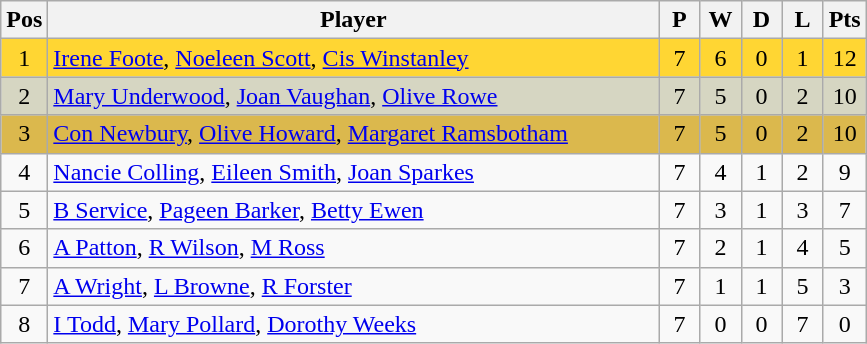<table class="wikitable" style="font-size: 100%">
<tr>
<th width=20>Pos</th>
<th width=400>Player</th>
<th width=20>P</th>
<th width=20>W</th>
<th width=20>D</th>
<th width=20>L</th>
<th width=20>Pts</th>
</tr>
<tr align=center style="background: #FFD633;">
<td>1</td>
<td align="left"> <a href='#'>Irene Foote</a>, <a href='#'>Noeleen Scott</a>, <a href='#'>Cis Winstanley</a></td>
<td>7</td>
<td>6</td>
<td>0</td>
<td>1</td>
<td>12</td>
</tr>
<tr align=center style="background: #D6D6C2;">
<td>2</td>
<td align="left"> <a href='#'>Mary Underwood</a>, <a href='#'>Joan Vaughan</a>, <a href='#'>Olive Rowe</a></td>
<td>7</td>
<td>5</td>
<td>0</td>
<td>2</td>
<td>10</td>
</tr>
<tr align=center style="background: #DBB84D;">
<td>3</td>
<td align="left"> <a href='#'>Con Newbury</a>, <a href='#'>Olive Howard</a>, <a href='#'>Margaret Ramsbotham</a></td>
<td>7</td>
<td>5</td>
<td>0</td>
<td>2</td>
<td>10</td>
</tr>
<tr align=center>
<td>4</td>
<td align="left"> <a href='#'>Nancie Colling</a>, <a href='#'>Eileen Smith</a>, <a href='#'>Joan Sparkes</a></td>
<td>7</td>
<td>4</td>
<td>1</td>
<td>2</td>
<td>9</td>
</tr>
<tr align=center>
<td>5</td>
<td align="left"> <a href='#'>B Service</a>, <a href='#'>Pageen Barker</a>, <a href='#'>Betty Ewen</a></td>
<td>7</td>
<td>3</td>
<td>1</td>
<td>3</td>
<td>7</td>
</tr>
<tr align=center>
<td>6</td>
<td align="left"> <a href='#'>A Patton</a>, <a href='#'>R Wilson</a>, <a href='#'>M Ross</a></td>
<td>7</td>
<td>2</td>
<td>1</td>
<td>4</td>
<td>5</td>
</tr>
<tr align=center>
<td>7</td>
<td align="left"> <a href='#'>A Wright</a>, <a href='#'>L Browne</a>, <a href='#'>R Forster</a></td>
<td>7</td>
<td>1</td>
<td>1</td>
<td>5</td>
<td>3</td>
</tr>
<tr align=center>
<td>8</td>
<td align="left"> <a href='#'>I Todd</a>, <a href='#'>Mary Pollard</a>, <a href='#'>Dorothy Weeks</a></td>
<td>7</td>
<td>0</td>
<td>0</td>
<td>7</td>
<td>0</td>
</tr>
</table>
